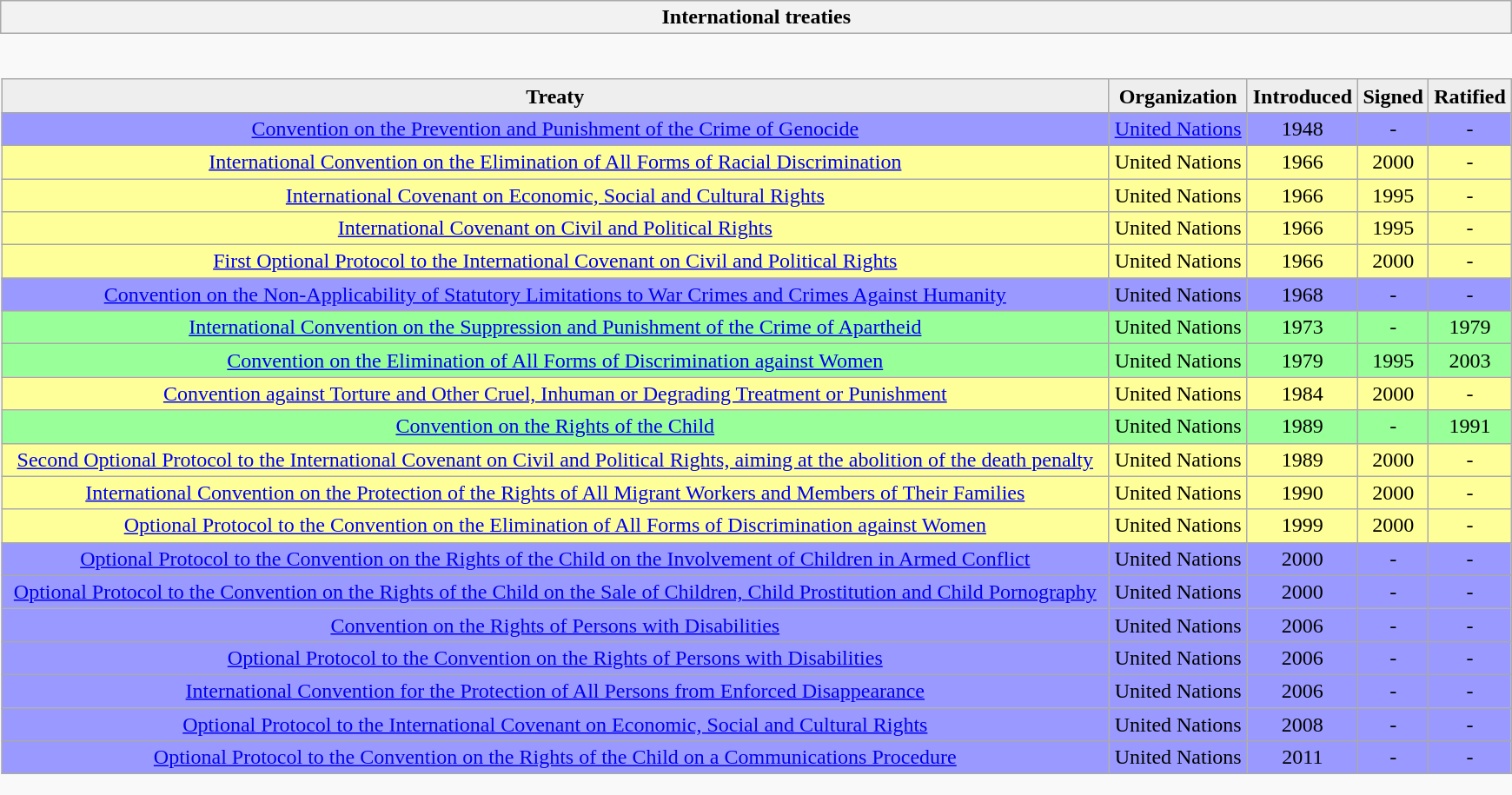<table class="wikitable collapsible collapsed" style="border:none; ">
<tr>
<th>International treaties</th>
</tr>
<tr>
<td style="padding:0; border:none;"><br><table class="wikitable sortable" width=100% style="border-collapse:collapse;">
<tr style="background:#eee; font-weight:bold; text-align:center;">
<td>Treaty</td>
<td>Organization</td>
<td>Introduced</td>
<td>Signed</td>
<td>Ratified</td>
</tr>
<tr align=center>
<td style="background:#99f; align=left"><a href='#'>Convention on the Prevention and Punishment of the Crime of Genocide</a></td>
<td style="background:#99f;"><a href='#'>United Nations</a></td>
<td style="background:#99f;">1948</td>
<td style="background:#99f;">-</td>
<td style="background:#99f;">-</td>
</tr>
<tr align=center>
<td style="background:#ff9; align=left"><a href='#'>International Convention on the Elimination of All Forms of Racial Discrimination</a></td>
<td style="background:#ff9;">United Nations</td>
<td style="background:#ff9;">1966</td>
<td style="background:#ff9;">2000</td>
<td style="background:#ff9;">-</td>
</tr>
<tr align=center>
<td style="background:#ff9; align=left"><a href='#'>International Covenant on Economic, Social and Cultural Rights</a></td>
<td style="background:#ff9;">United Nations</td>
<td style="background:#ff9;">1966</td>
<td style="background:#ff9;">1995</td>
<td style="background:#ff9;">-</td>
</tr>
<tr align=center>
<td style="background:#ff9; align=left"><a href='#'>International Covenant on Civil and Political Rights</a></td>
<td style="background:#ff9;">United Nations</td>
<td style="background:#ff9;">1966</td>
<td style="background:#ff9;">1995</td>
<td style="background:#ff9;">-</td>
</tr>
<tr align=center>
<td style="background:#ff9; align=left"><a href='#'>First Optional Protocol to the International Covenant on Civil and Political Rights</a></td>
<td style="background:#ff9;">United Nations</td>
<td style="background:#ff9;">1966</td>
<td style="background:#ff9;">2000</td>
<td style="background:#ff9;">-</td>
</tr>
<tr align=center>
<td style="background:#99f; align=left"><a href='#'>Convention on the Non-Applicability of Statutory Limitations to War Crimes and Crimes Against Humanity</a></td>
<td style="background:#99f;">United Nations</td>
<td style="background:#99f;">1968</td>
<td style="background:#99f;">-</td>
<td style="background:#99f;">-</td>
</tr>
<tr align=center>
<td style="background:#9f9; align=left"><a href='#'>International Convention on the Suppression and Punishment of the Crime of Apartheid</a></td>
<td style="background:#9f9;">United Nations</td>
<td style="background:#9f9;">1973</td>
<td style="background:#9f9;">-</td>
<td style="background:#9f9;">1979</td>
</tr>
<tr align=center>
<td style="background:#9f9; align=left"><a href='#'>Convention on the Elimination of All Forms of Discrimination against Women</a></td>
<td style="background:#9f9;">United Nations</td>
<td style="background:#9f9;">1979</td>
<td style="background:#9f9;">1995</td>
<td style="background:#9f9;">2003</td>
</tr>
<tr align=center>
<td style="background:#ff9; align=left"><a href='#'>Convention against Torture and Other Cruel, Inhuman or Degrading Treatment or Punishment</a></td>
<td style="background:#ff9;">United Nations</td>
<td style="background:#ff9;">1984</td>
<td style="background:#ff9;">2000</td>
<td style="background:#ff9;">-</td>
</tr>
<tr align=center>
<td style="background:#9f9; align=left"><a href='#'>Convention on the Rights of the Child</a></td>
<td style="background:#9f9;">United Nations</td>
<td style="background:#9f9;">1989</td>
<td style="background:#9f9;">-</td>
<td style="background:#9f9;">1991</td>
</tr>
<tr align=center>
<td style="background:#ff9; align=left"><a href='#'>Second Optional Protocol to the International Covenant on Civil and Political Rights, aiming at the abolition of the death penalty</a></td>
<td style="background:#ff9;">United Nations</td>
<td style="background:#ff9;">1989</td>
<td style="background:#ff9;">2000</td>
<td style="background:#ff9;">-</td>
</tr>
<tr align=center>
<td style="background:#ff9; align=left"><a href='#'>International Convention on the Protection of the Rights of All Migrant Workers and Members of Their Families</a></td>
<td style="background:#ff9;">United Nations</td>
<td style="background:#ff9;">1990</td>
<td style="background:#ff9;">2000</td>
<td style="background:#ff9;">-</td>
</tr>
<tr align=center>
<td style="background:#ff9; align=left"><a href='#'>Optional Protocol to the Convention on the Elimination of All Forms of Discrimination against Women</a></td>
<td style="background:#ff9;">United Nations</td>
<td style="background:#ff9;">1999</td>
<td style="background:#ff9;">2000</td>
<td style="background:#ff9;">-</td>
</tr>
<tr align=center>
<td style="background:#99f; align=left"><a href='#'>Optional Protocol to the Convention on the Rights of the Child on the Involvement of Children in Armed Conflict</a></td>
<td style="background:#99f;">United Nations</td>
<td style="background:#99f;">2000</td>
<td style="background:#99f;">-</td>
<td style="background:#99f;">-</td>
</tr>
<tr align=center>
<td style="background:#99f; align=left"><a href='#'>Optional Protocol to the Convention on the Rights of the Child on the Sale of Children, Child Prostitution and Child Pornography</a></td>
<td style="background:#99f;">United Nations</td>
<td style="background:#99f;">2000</td>
<td style="background:#99f;">-</td>
<td style="background:#99f;">-</td>
</tr>
<tr align=center>
<td style="background:#99f; align=left"><a href='#'>Convention on the Rights of Persons with Disabilities</a></td>
<td style="background:#99f;">United Nations</td>
<td style="background:#99f;">2006</td>
<td style="background:#99f;">-</td>
<td style="background:#99f;">-</td>
</tr>
<tr align=center>
<td style="background:#99f; align=left"><a href='#'>Optional Protocol to the Convention on the Rights of Persons with Disabilities</a></td>
<td style="background:#99f;">United Nations</td>
<td style="background:#99f;">2006</td>
<td style="background:#99f;">-</td>
<td style="background:#99f;">-</td>
</tr>
<tr align=center>
<td style="background:#99f; align=left"><a href='#'>International Convention for the Protection of All Persons from Enforced Disappearance</a></td>
<td style="background:#99f;">United Nations</td>
<td style="background:#99f;">2006</td>
<td style="background:#99f;">-</td>
<td style="background:#99f;">-</td>
</tr>
<tr align=center>
<td style="background:#99f; align=left"><a href='#'>Optional Protocol to the International Covenant on Economic, Social and Cultural Rights</a></td>
<td style="background:#99f;">United Nations</td>
<td style="background:#99f;">2008</td>
<td style="background:#99f;">-</td>
<td style="background:#99f;">-</td>
</tr>
<tr align=center>
<td style="background:#99f; align=left"><a href='#'>Optional Protocol to the Convention on the Rights of the Child on a Communications Procedure</a></td>
<td style="background:#99f;">United Nations</td>
<td style="background:#99f;">2011</td>
<td style="background:#99f;">-</td>
<td style="background:#99f;">-</td>
</tr>
</table>
</td>
</tr>
</table>
